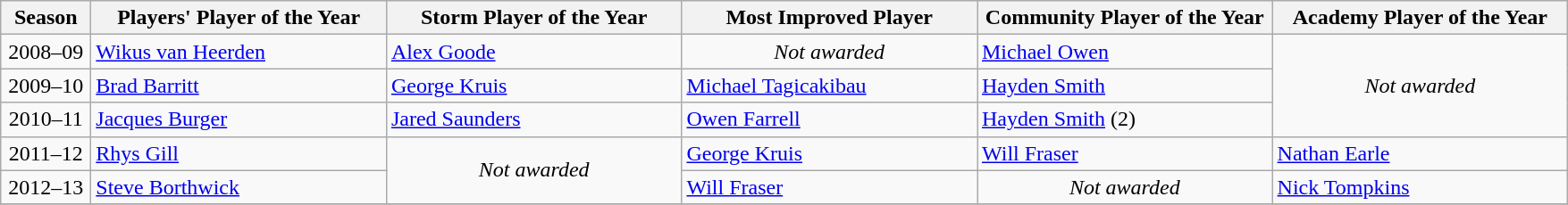<table class="wikitable sticky-header">
<tr>
<th width=60>Season</th>
<th width=213>Players' Player of the Year</th>
<th width=213>Storm Player of the Year</th>
<th width=213>Most Improved Player</th>
<th width=213>Community Player of the Year</th>
<th width=213>Academy Player of the Year</th>
</tr>
<tr>
<td align=center>2008–09</td>
<td> <a href='#'>Wikus van Heerden</a></td>
<td> <a href='#'>Alex Goode</a></td>
<td align=center><em>Not awarded</em></td>
<td> <a href='#'>Michael Owen</a></td>
<td align=center rowspan=3><em>Not awarded</em></td>
</tr>
<tr>
<td align=center>2009–10</td>
<td> <a href='#'>Brad Barritt</a></td>
<td> <a href='#'>George Kruis</a></td>
<td> <a href='#'>Michael Tagicakibau</a></td>
<td> <a href='#'>Hayden Smith</a></td>
</tr>
<tr>
<td align=center>2010–11</td>
<td> <a href='#'>Jacques Burger</a></td>
<td> <a href='#'>Jared Saunders</a></td>
<td> <a href='#'>Owen Farrell</a></td>
<td> <a href='#'>Hayden Smith</a> (2)</td>
</tr>
<tr>
<td align=center>2011–12</td>
<td> <a href='#'>Rhys Gill</a></td>
<td align=center rowspan=2><em>Not awarded</em></td>
<td> <a href='#'>George Kruis</a></td>
<td> <a href='#'>Will Fraser</a></td>
<td> <a href='#'>Nathan Earle</a></td>
</tr>
<tr>
<td align=center>2012–13</td>
<td> <a href='#'>Steve Borthwick</a></td>
<td> <a href='#'>Will Fraser</a></td>
<td align=center><em>Not awarded</em></td>
<td> <a href='#'>Nick Tompkins</a></td>
</tr>
<tr>
</tr>
</table>
